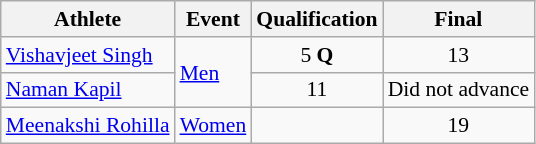<table class="wikitable" style="font-size:90%;text-align:center;">
<tr>
<th>Athlete</th>
<th>Event</th>
<th>Qualification</th>
<th>Final</th>
</tr>
<tr>
<td align=left><a href='#'>Vishavjeet Singh</a></td>
<td align=left rowspan=2><a href='#'>Men</a></td>
<td>5 <strong>Q</strong></td>
<td>13 </td>
</tr>
<tr>
<td align=left><a href='#'>Naman Kapil</a></td>
<td>11</td>
<td>Did not advance</td>
</tr>
<tr>
<td align=left><a href='#'>Meenakshi Rohilla</a></td>
<td align=left rowspan=1><a href='#'>Women</a></td>
<td></td>
<td>19 </td>
</tr>
</table>
